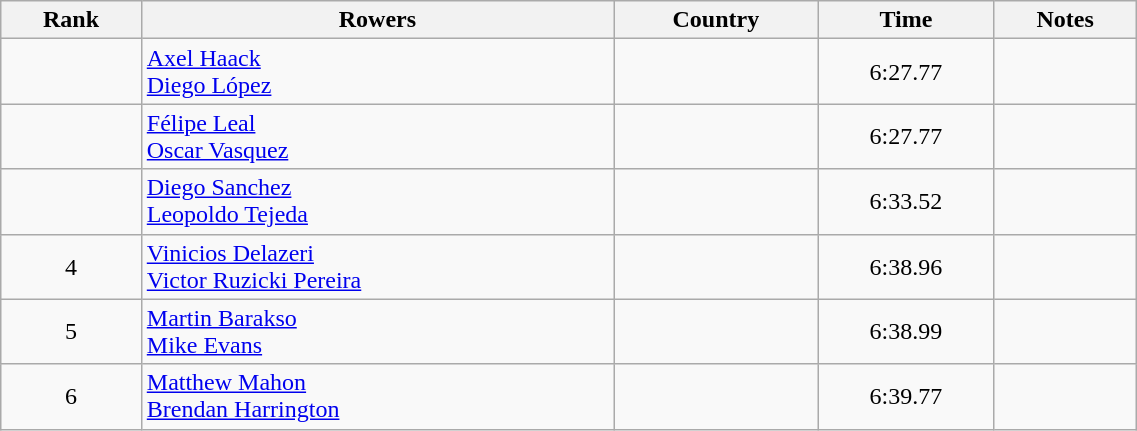<table class="wikitable" width=60% style="text-align:center">
<tr>
<th>Rank</th>
<th>Rowers</th>
<th>Country</th>
<th>Time</th>
<th>Notes</th>
</tr>
<tr>
<td></td>
<td align=left><a href='#'>Axel Haack</a><br><a href='#'>Diego López</a></td>
<td align=left></td>
<td>6:27.77</td>
<td></td>
</tr>
<tr>
<td></td>
<td align=left><a href='#'>Félipe Leal</a><br><a href='#'>Oscar Vasquez</a></td>
<td align=left></td>
<td>6:27.77</td>
<td></td>
</tr>
<tr>
<td></td>
<td align=left><a href='#'>Diego Sanchez</a><br><a href='#'>Leopoldo Tejeda</a></td>
<td align=left></td>
<td>6:33.52</td>
<td></td>
</tr>
<tr>
<td>4</td>
<td align=left><a href='#'>Vinicios Delazeri</a><br><a href='#'>Victor Ruzicki Pereira</a></td>
<td align=left></td>
<td>6:38.96</td>
<td></td>
</tr>
<tr>
<td>5</td>
<td align=left><a href='#'>Martin Barakso</a><br><a href='#'>Mike Evans</a></td>
<td align=left></td>
<td>6:38.99</td>
<td></td>
</tr>
<tr>
<td>6</td>
<td align=left><a href='#'>Matthew Mahon</a><br><a href='#'>Brendan Harrington</a></td>
<td align=left></td>
<td>6:39.77</td>
<td></td>
</tr>
</table>
